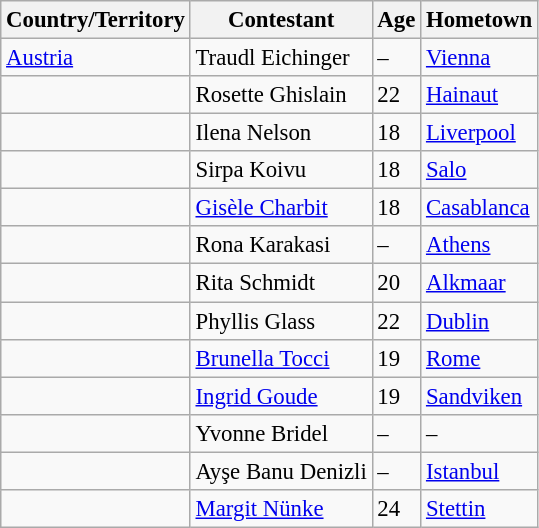<table class="wikitable sortable" style="font-size: 95%;">
<tr>
<th>Country/Territory</th>
<th>Contestant</th>
<th>Age</th>
<th>Hometown</th>
</tr>
<tr>
<td> <a href='#'>Austria</a></td>
<td>Traudl Eichinger</td>
<td>–</td>
<td><a href='#'>Vienna</a></td>
</tr>
<tr>
<td></td>
<td>Rosette Ghislain</td>
<td>22</td>
<td><a href='#'>Hainaut</a></td>
</tr>
<tr>
<td></td>
<td>Ilena Nelson</td>
<td>18</td>
<td><a href='#'>Liverpool</a></td>
</tr>
<tr>
<td></td>
<td>Sirpa Koivu</td>
<td>18</td>
<td><a href='#'>Salo</a></td>
</tr>
<tr>
<td></td>
<td><a href='#'>Gisèle Charbit</a></td>
<td>18</td>
<td><a href='#'>Casablanca</a></td>
</tr>
<tr>
<td></td>
<td>Rona Karakasi</td>
<td>–</td>
<td><a href='#'>Athens</a></td>
</tr>
<tr>
<td></td>
<td>Rita Schmidt</td>
<td>20</td>
<td><a href='#'>Alkmaar</a></td>
</tr>
<tr>
<td></td>
<td>Phyllis Glass</td>
<td>22</td>
<td><a href='#'>Dublin</a></td>
</tr>
<tr>
<td></td>
<td><a href='#'>Brunella Tocci</a></td>
<td>19</td>
<td><a href='#'>Rome</a></td>
</tr>
<tr>
<td></td>
<td><a href='#'>Ingrid Goude</a></td>
<td>19</td>
<td><a href='#'>Sandviken</a></td>
</tr>
<tr>
<td></td>
<td>Yvonne Bridel</td>
<td>–</td>
<td>–</td>
</tr>
<tr>
<td></td>
<td>Ayşe Banu Denizli</td>
<td>–</td>
<td><a href='#'>Istanbul</a></td>
</tr>
<tr>
<td></td>
<td><a href='#'>Margit Nünke</a></td>
<td>24</td>
<td><a href='#'>Stettin</a></td>
</tr>
</table>
